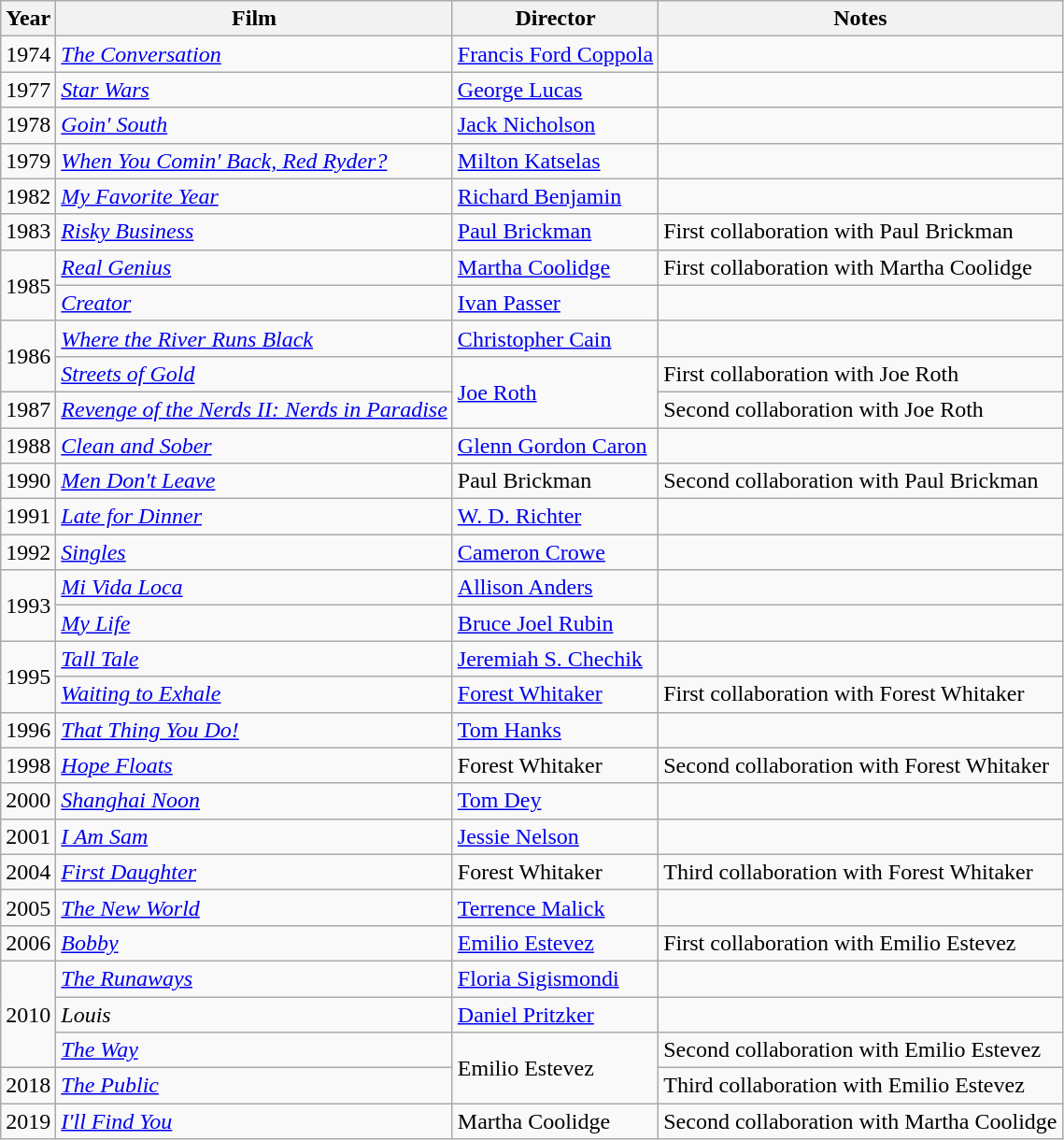<table class="wikitable">
<tr>
<th>Year</th>
<th>Film</th>
<th>Director</th>
<th>Notes</th>
</tr>
<tr>
<td>1974</td>
<td><em><a href='#'>The Conversation</a></em></td>
<td><a href='#'>Francis Ford Coppola</a></td>
<td></td>
</tr>
<tr>
<td>1977</td>
<td><em><a href='#'>Star Wars</a></em></td>
<td><a href='#'>George Lucas</a></td>
<td></td>
</tr>
<tr>
<td>1978</td>
<td><em><a href='#'>Goin' South</a></em></td>
<td><a href='#'>Jack Nicholson</a></td>
<td></td>
</tr>
<tr>
<td>1979</td>
<td><em><a href='#'>When You Comin' Back, Red Ryder?</a></em></td>
<td><a href='#'>Milton Katselas</a></td>
<td></td>
</tr>
<tr>
<td>1982</td>
<td><em><a href='#'>My Favorite Year</a></em></td>
<td><a href='#'>Richard Benjamin</a></td>
<td></td>
</tr>
<tr>
<td>1983</td>
<td><em><a href='#'>Risky Business</a></em></td>
<td><a href='#'>Paul Brickman</a></td>
<td>First collaboration with Paul Brickman</td>
</tr>
<tr>
<td rowspan=2>1985</td>
<td><em><a href='#'>Real Genius</a></em></td>
<td><a href='#'>Martha Coolidge</a></td>
<td>First collaboration with Martha Coolidge</td>
</tr>
<tr>
<td><em><a href='#'>Creator</a></em></td>
<td><a href='#'>Ivan Passer</a></td>
<td></td>
</tr>
<tr>
<td rowspan=2>1986</td>
<td><em><a href='#'>Where the River Runs Black</a></em></td>
<td><a href='#'>Christopher Cain</a></td>
<td></td>
</tr>
<tr>
<td><em><a href='#'>Streets of Gold</a></em></td>
<td rowspan=2><a href='#'>Joe Roth</a></td>
<td>First collaboration with Joe Roth</td>
</tr>
<tr>
<td>1987</td>
<td><em><a href='#'>Revenge of the Nerds II: Nerds in Paradise</a></em></td>
<td>Second collaboration with Joe Roth</td>
</tr>
<tr>
<td>1988</td>
<td><em><a href='#'>Clean and Sober</a></em></td>
<td><a href='#'>Glenn Gordon Caron</a></td>
<td></td>
</tr>
<tr>
<td>1990</td>
<td><em><a href='#'>Men Don't Leave</a></em></td>
<td>Paul Brickman</td>
<td>Second collaboration with Paul Brickman</td>
</tr>
<tr>
<td>1991</td>
<td><em><a href='#'>Late for Dinner</a></em></td>
<td><a href='#'>W. D. Richter</a></td>
<td></td>
</tr>
<tr>
<td>1992</td>
<td><em><a href='#'>Singles</a></em></td>
<td><a href='#'>Cameron Crowe</a></td>
<td></td>
</tr>
<tr>
<td rowspan=2>1993</td>
<td><em><a href='#'>Mi Vida Loca</a></em></td>
<td><a href='#'>Allison Anders</a></td>
<td></td>
</tr>
<tr>
<td><em><a href='#'>My Life</a></em></td>
<td><a href='#'>Bruce Joel Rubin</a></td>
<td></td>
</tr>
<tr>
<td rowspan=2>1995</td>
<td><em><a href='#'>Tall Tale</a></em></td>
<td><a href='#'>Jeremiah S. Chechik</a></td>
<td></td>
</tr>
<tr>
<td><em><a href='#'>Waiting to Exhale</a></em></td>
<td><a href='#'>Forest Whitaker</a></td>
<td>First collaboration with Forest Whitaker</td>
</tr>
<tr>
<td>1996</td>
<td><em><a href='#'>That Thing You Do!</a></em></td>
<td><a href='#'>Tom Hanks</a></td>
<td></td>
</tr>
<tr>
<td>1998</td>
<td><em><a href='#'>Hope Floats</a></em></td>
<td>Forest Whitaker</td>
<td>Second collaboration with Forest Whitaker</td>
</tr>
<tr>
<td>2000</td>
<td><em><a href='#'>Shanghai Noon</a></em></td>
<td><a href='#'>Tom Dey</a></td>
<td></td>
</tr>
<tr>
<td>2001</td>
<td><em><a href='#'>I Am Sam</a></em></td>
<td><a href='#'>Jessie Nelson</a></td>
<td></td>
</tr>
<tr>
<td>2004</td>
<td><em><a href='#'>First Daughter</a></em></td>
<td>Forest Whitaker</td>
<td>Third collaboration with Forest Whitaker</td>
</tr>
<tr>
<td>2005</td>
<td><em><a href='#'>The New World</a></em></td>
<td><a href='#'>Terrence Malick</a></td>
<td></td>
</tr>
<tr>
<td>2006</td>
<td><em><a href='#'>Bobby</a></em></td>
<td><a href='#'>Emilio Estevez</a></td>
<td>First collaboration with Emilio Estevez</td>
</tr>
<tr>
<td rowspan=3>2010</td>
<td><em><a href='#'>The Runaways</a></em></td>
<td><a href='#'>Floria Sigismondi</a></td>
<td></td>
</tr>
<tr>
<td><em>Louis</em></td>
<td><a href='#'>Daniel Pritzker</a></td>
<td></td>
</tr>
<tr>
<td><em><a href='#'>The Way</a></em></td>
<td rowspan=2>Emilio Estevez</td>
<td>Second collaboration with Emilio Estevez</td>
</tr>
<tr>
<td>2018</td>
<td><em><a href='#'>The Public</a></em></td>
<td>Third collaboration with Emilio Estevez</td>
</tr>
<tr>
<td>2019</td>
<td><em><a href='#'>I'll Find You</a></em></td>
<td>Martha Coolidge</td>
<td>Second collaboration with Martha Coolidge</td>
</tr>
</table>
